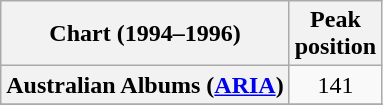<table class="wikitable sortable plainrowheaders" style="text-align:center">
<tr>
<th scope="col">Chart (1994–1996)</th>
<th scope="col">Peak<br> position</th>
</tr>
<tr>
<th scope="row"; align="left">Australian Albums (<a href='#'>ARIA</a>)</th>
<td>141</td>
</tr>
<tr>
</tr>
<tr>
</tr>
</table>
